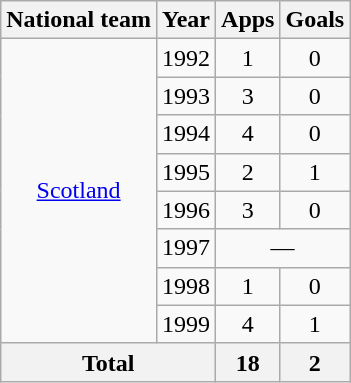<table class="wikitable" style="text-align:center">
<tr>
<th>National team</th>
<th>Year</th>
<th>Apps</th>
<th>Goals</th>
</tr>
<tr>
<td rowspan="8"><a href='#'>Scotland</a></td>
<td>1992</td>
<td>1</td>
<td>0</td>
</tr>
<tr>
<td>1993</td>
<td>3</td>
<td>0</td>
</tr>
<tr>
<td>1994</td>
<td>4</td>
<td>0</td>
</tr>
<tr>
<td>1995</td>
<td>2</td>
<td>1</td>
</tr>
<tr>
<td>1996</td>
<td>3</td>
<td>0</td>
</tr>
<tr>
<td>1997</td>
<td colspan="2">—</td>
</tr>
<tr>
<td>1998</td>
<td>1</td>
<td>0</td>
</tr>
<tr>
<td>1999</td>
<td>4</td>
<td>1</td>
</tr>
<tr>
<th colspan="2">Total</th>
<th>18</th>
<th>2</th>
</tr>
</table>
